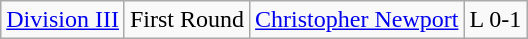<table class="wikitable">
<tr>
<td rowspan="1"><a href='#'>Division III</a></td>
<td>First Round</td>
<td><a href='#'>Christopher Newport</a></td>
<td>L 0-1</td>
</tr>
</table>
